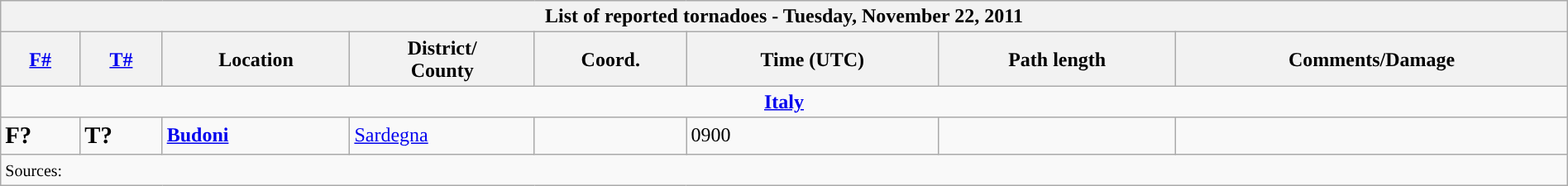<table class="wikitable collapsible" width="100%">
<tr>
<th colspan="8">List of reported tornadoes - Tuesday, November 22, 2011</th>
</tr>
<tr>
<th><a href='#'>F#</a></th>
<th><a href='#'>T#</a></th>
<th>Location</th>
<th>District/<br>County</th>
<th>Coord.</th>
<th>Time (UTC)</th>
<th>Path length</th>
<th>Comments/Damage</th>
</tr>
<tr>
<td colspan="8" align=center><strong><a href='#'>Italy</a></strong></td>
</tr>
<tr>
<td><big><strong>F?</strong></big></td>
<td><big><strong>T?</strong></big></td>
<td><strong><a href='#'>Budoni</a></strong></td>
<td><a href='#'>Sardegna</a></td>
<td></td>
<td>0900</td>
<td></td>
<td></td>
</tr>
<tr>
<td colspan="8"><small>Sources:  </small></td>
</tr>
</table>
